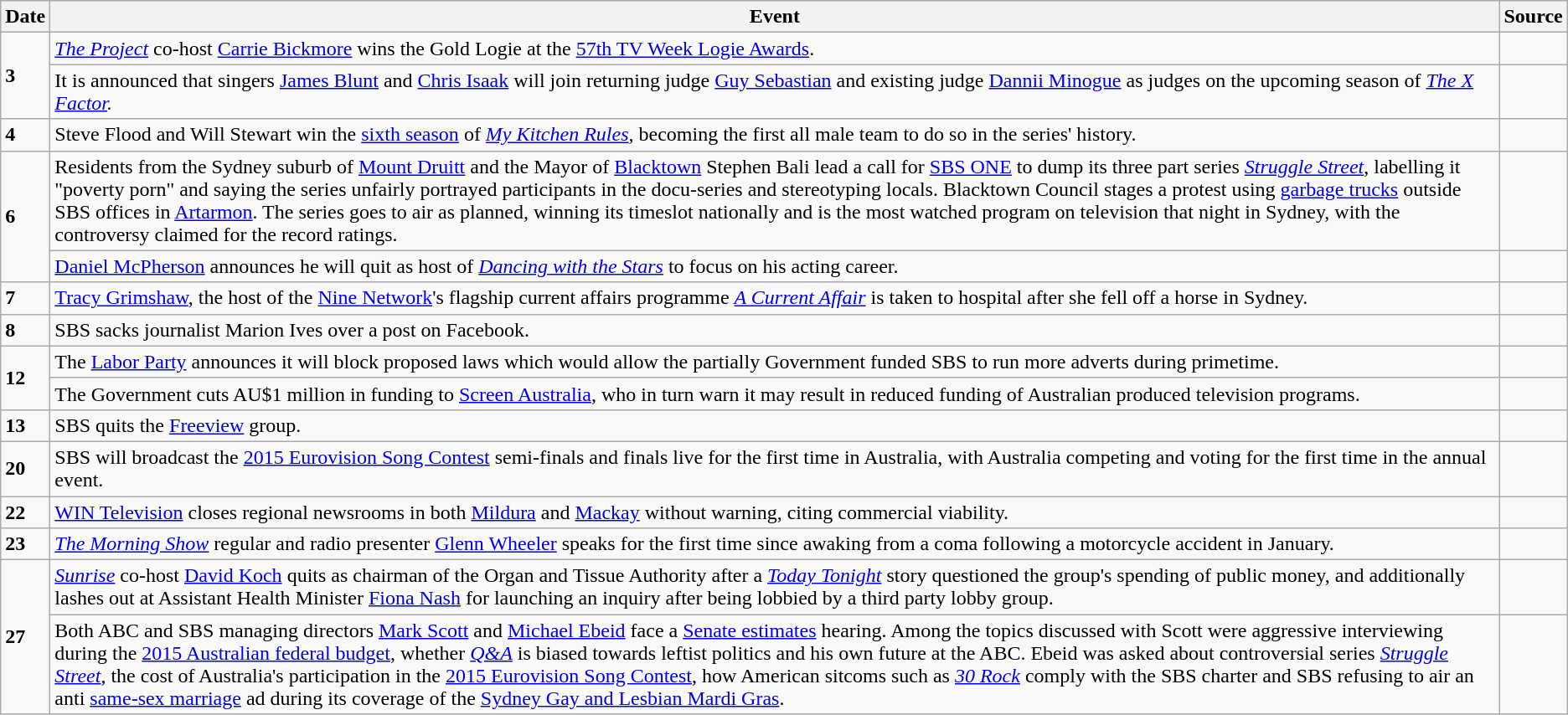<table class="wikitable">
<tr>
<th>Date</th>
<th>Event</th>
<th>Source</th>
</tr>
<tr>
<td rowspan="2"><strong>3</strong></td>
<td><em><a href='#'>The Project</a></em> co-host <a href='#'>Carrie Bickmore</a> wins the Gold Logie at the <a href='#'>57th TV Week Logie Awards</a>.</td>
<td></td>
</tr>
<tr>
<td>It is announced that singers <a href='#'>James Blunt</a> and <a href='#'>Chris Isaak</a> will join returning judge <a href='#'>Guy Sebastian</a> and existing judge <a href='#'>Dannii Minogue</a> as judges on the upcoming season of <em><a href='#'>The X Factor</a>.</em></td>
<td></td>
</tr>
<tr>
<td><strong>4</strong></td>
<td>Steve Flood and Will Stewart win the <a href='#'>sixth season</a> of <em><a href='#'>My Kitchen Rules</a></em>, becoming the first all male team to do so in the series' history.</td>
<td></td>
</tr>
<tr>
<td rowspan="2"><strong>6</strong></td>
<td>Residents from the Sydney suburb of <a href='#'>Mount Druitt</a> and the Mayor of <a href='#'>Blacktown</a> Stephen Bali lead a call for <a href='#'>SBS ONE</a> to dump its three part series <em><a href='#'>Struggle Street</a></em>, labelling it "poverty porn" and saying the series unfairly portrayed participants in the docu-series and stereotyping locals. Blacktown Council stages a protest using <a href='#'>garbage trucks</a> outside SBS offices in <a href='#'>Artarmon</a>. The series goes to air as planned, winning its timeslot nationally and is the most watched program on television that night in Sydney, with the controversy claimed for the record ratings.</td>
<td></td>
</tr>
<tr>
<td><a href='#'>Daniel McPherson</a> announces he will quit as host of <em><a href='#'>Dancing with the Stars</a></em> to focus on his acting career.</td>
<td></td>
</tr>
<tr>
<td><strong>7</strong></td>
<td><a href='#'>Tracy Grimshaw</a>, the host of the <a href='#'>Nine Network</a>'s flagship current affairs programme <em><a href='#'>A Current Affair</a></em> is taken to hospital after she fell off a horse in Sydney.</td>
<td></td>
</tr>
<tr>
<td><strong>8</strong></td>
<td>SBS sacks journalist Marion Ives over a post on Facebook.</td>
<td></td>
</tr>
<tr>
<td rowspan="2"><strong>12</strong></td>
<td>The <a href='#'>Labor Party</a> announces it will block proposed laws which would allow the partially Government funded SBS to run more adverts during primetime.</td>
<td></td>
</tr>
<tr>
<td>The Government cuts AU$1 million in funding to <a href='#'>Screen Australia</a>, who in turn warn it may result in reduced funding of Australian produced television programs.</td>
<td></td>
</tr>
<tr>
<td><strong>13</strong></td>
<td>SBS quits the <a href='#'>Freeview</a> group.</td>
<td></td>
</tr>
<tr>
<td><strong>20</strong></td>
<td>SBS will broadcast the <a href='#'>2015 Eurovision Song Contest</a> semi-finals and finals live for the first time in Australia, with Australia competing and voting for the first time in the annual event.</td>
<td></td>
</tr>
<tr>
<td><strong>22</strong></td>
<td><a href='#'>WIN Television</a> closes regional newsrooms in both <a href='#'>Mildura</a> and <a href='#'>Mackay</a> without warning, citing commercial viability.</td>
<td></td>
</tr>
<tr>
<td><strong>23</strong></td>
<td><em><a href='#'>The Morning Show</a></em> regular and radio presenter <a href='#'>Glenn Wheeler</a> speaks for the first time since awaking from a coma following a motorcycle accident in January.</td>
<td></td>
</tr>
<tr>
<td rowspan="2"><strong>27</strong></td>
<td><em><a href='#'>Sunrise</a></em> co-host <a href='#'>David Koch</a> quits as chairman of the Organ and Tissue Authority after a <em><a href='#'>Today Tonight</a></em> story questioned the group's spending of public money, and additionally lashes out at Assistant Health Minister <a href='#'>Fiona Nash</a> for launching an inquiry after being lobbied by a third party lobby group.</td>
<td></td>
</tr>
<tr>
<td>Both ABC and SBS managing directors <a href='#'>Mark Scott</a> and <a href='#'>Michael Ebeid</a> face a <a href='#'>Senate estimates</a> hearing. Among the topics discussed with Scott were aggressive interviewing during the <a href='#'>2015 Australian federal budget</a>, whether <em><a href='#'>Q&A</a></em> is biased towards leftist politics and his own future at the ABC. Ebeid was asked about controversial series <em><a href='#'>Struggle Street</a></em>, the cost of Australia's participation in the <a href='#'>2015 Eurovision Song Contest</a>, how American sitcoms such as <em><a href='#'>30 Rock</a></em> comply with the SBS charter and SBS refusing to air an anti <a href='#'>same-sex marriage</a> ad during its coverage of the <a href='#'>Sydney Gay and Lesbian Mardi Gras</a>.</td>
<td></td>
</tr>
</table>
